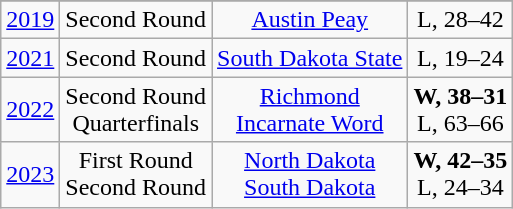<table class="wikitable">
<tr>
</tr>
<tr align="center">
<td><a href='#'>2019</a></td>
<td>Second Round</td>
<td><a href='#'>Austin Peay</a></td>
<td>L, 28–42</td>
</tr>
<tr align="center">
<td><a href='#'>2021</a></td>
<td>Second Round</td>
<td><a href='#'>South Dakota State</a></td>
<td>L, 19–24</td>
</tr>
<tr align="center">
<td><a href='#'>2022</a></td>
<td>Second Round<br>Quarterfinals</td>
<td><a href='#'>Richmond</a><br><a href='#'>Incarnate Word</a></td>
<td><strong>W, 38–31</strong><br>L, 63–66</td>
</tr>
<tr align="center">
<td><a href='#'>2023</a></td>
<td>First Round<br>Second Round</td>
<td><a href='#'>North Dakota</a><br><a href='#'>South Dakota</a></td>
<td><strong>W, 42–35</strong><br>L, 24–34</td>
</tr>
</table>
